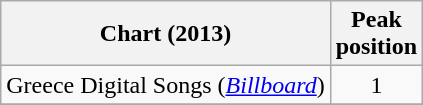<table class="wikitable sortable">
<tr>
<th>Chart (2013)</th>
<th>Peak<br>position</th>
</tr>
<tr>
<td scope="row">Greece Digital Songs (<em><a href='#'>Billboard</a></em>)</td>
<td style="text-align:center;">1</td>
</tr>
<tr>
</tr>
<tr>
</tr>
<tr>
</tr>
<tr>
</tr>
</table>
